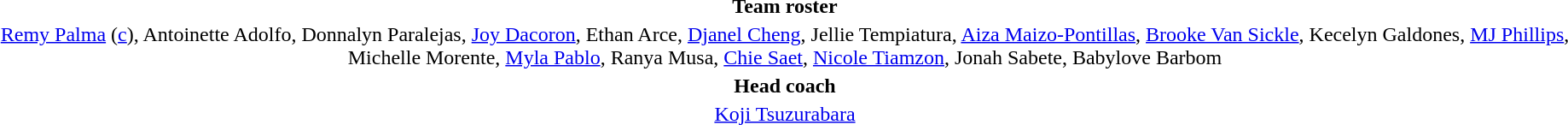<table style="text-align:center; margin-top:2em; margin-left:auto; margin-right:auto">
<tr>
<td><strong>Team roster</strong></td>
</tr>
<tr>
<td><a href='#'>Remy Palma</a> (<a href='#'>c</a>), Antoinette Adolfo, Donnalyn Paralejas, <a href='#'>Joy Dacoron</a>, Ethan Arce, <a href='#'>Djanel Cheng</a>, Jellie Tempiatura, <a href='#'>Aiza Maizo-Pontillas</a>, <a href='#'>Brooke Van  Sickle</a>, Kecelyn Galdones, <a href='#'>MJ Phillips</a>, Michelle Morente, <a href='#'>Myla Pablo</a>, Ranya Musa, <a href='#'>Chie Saet</a>, <a href='#'>Nicole Tiamzon</a>, Jonah Sabete, Babylove Barbom</td>
</tr>
<tr>
<td><strong>Head coach</strong></td>
</tr>
<tr>
<td><a href='#'>Koji Tsuzurabara</a></td>
</tr>
</table>
